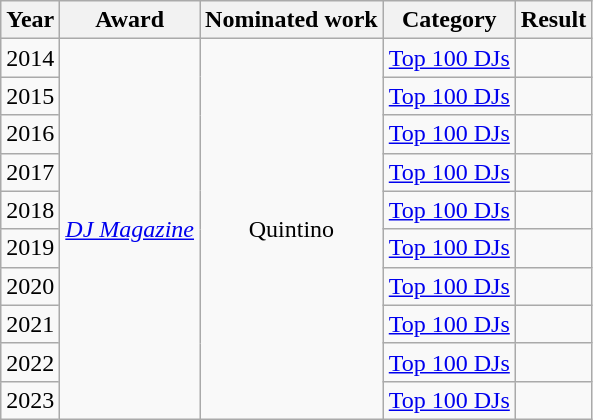<table class="wikitable plainrowheaders" style="text-align:center;">
<tr>
<th>Year</th>
<th>Award</th>
<th>Nominated work</th>
<th>Category</th>
<th>Result</th>
</tr>
<tr>
<td>2014</td>
<td rowspan="10"><em><a href='#'>DJ Magazine</a></em></td>
<td rowspan="10">Quintino</td>
<td><a href='#'>Top 100 DJs</a></td>
<td></td>
</tr>
<tr>
<td>2015</td>
<td><a href='#'>Top 100 DJs</a></td>
<td></td>
</tr>
<tr>
<td>2016</td>
<td><a href='#'>Top 100 DJs</a></td>
<td></td>
</tr>
<tr>
<td>2017</td>
<td><a href='#'>Top 100 DJs</a></td>
<td></td>
</tr>
<tr>
<td>2018</td>
<td><a href='#'>Top 100 DJs</a></td>
<td></td>
</tr>
<tr>
<td>2019</td>
<td><a href='#'>Top 100 DJs</a></td>
<td></td>
</tr>
<tr>
<td>2020</td>
<td><a href='#'>Top 100 DJs</a></td>
<td></td>
</tr>
<tr>
<td>2021</td>
<td><a href='#'>Top 100 DJs</a></td>
<td></td>
</tr>
<tr>
<td>2022</td>
<td><a href='#'>Top 100 DJs</a></td>
<td></td>
</tr>
<tr>
<td>2023</td>
<td><a href='#'>Top 100 DJs</a></td>
<td></td>
</tr>
</table>
